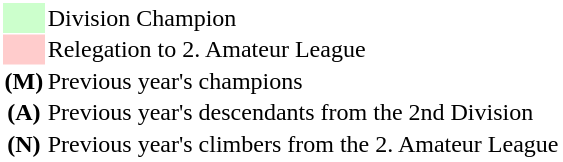<table style="border: 1px solid #ffffff; background-color: #ffffff" cellspacing="1" cellpadding="1">
<tr>
<td bgcolor="#ccffcc" width="20"></td>
<td>Division Champion</td>
</tr>
<tr>
<td bgcolor="#ffcccc"></td>
<td>Relegation to 2. Amateur League</td>
</tr>
<tr>
<th>(M)</th>
<td>Previous year's champions</td>
</tr>
<tr>
<th>(A)</th>
<td>Previous year's descendants from the 2nd Division</td>
</tr>
<tr>
<th>(N)</th>
<td>Previous year's climbers from the 2. Amateur League</td>
</tr>
</table>
